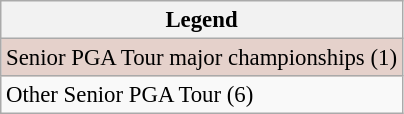<table class="wikitable" style="font-size:95%;">
<tr>
<th>Legend</th>
</tr>
<tr style="background:#e5d1cb;">
<td>Senior PGA Tour major championships (1)</td>
</tr>
<tr>
<td>Other Senior PGA Tour (6)</td>
</tr>
</table>
